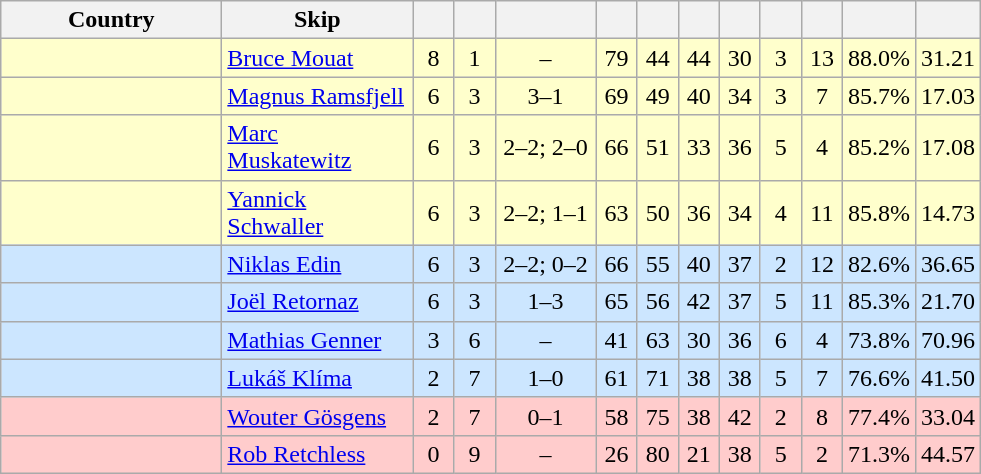<table class=wikitable style="text-align:center;">
<tr>
<th width=140>Country</th>
<th width=120>Skip</th>
<th width=20></th>
<th width=20></th>
<th width=60></th>
<th width=20></th>
<th width=20></th>
<th width=20></th>
<th width=20></th>
<th width=20></th>
<th width=20></th>
<th width=20></th>
<th width=20></th>
</tr>
<tr bgcolor=#ffffcc>
<td style="text-align:left;"></td>
<td style="text-align:left;"><a href='#'>Bruce Mouat</a></td>
<td>8</td>
<td>1</td>
<td>–</td>
<td>79</td>
<td>44</td>
<td>44</td>
<td>30</td>
<td>3</td>
<td>13</td>
<td>88.0%</td>
<td>31.21</td>
</tr>
<tr bgcolor=#ffffcc>
<td style="text-align:left;"></td>
<td style="text-align:left;"><a href='#'>Magnus Ramsfjell</a></td>
<td>6</td>
<td>3</td>
<td>3–1</td>
<td>69</td>
<td>49</td>
<td>40</td>
<td>34</td>
<td>3</td>
<td>7</td>
<td>85.7%</td>
<td>17.03</td>
</tr>
<tr bgcolor=#ffffcc>
<td style="text-align:left;"></td>
<td style="text-align:left;"><a href='#'>Marc Muskatewitz</a></td>
<td>6</td>
<td>3</td>
<td>2–2; 2–0</td>
<td>66</td>
<td>51</td>
<td>33</td>
<td>36</td>
<td>5</td>
<td>4</td>
<td>85.2%</td>
<td>17.08</td>
</tr>
<tr bgcolor=#ffffcc>
<td style="text-align:left;"></td>
<td style="text-align:left;"><a href='#'>Yannick Schwaller</a></td>
<td>6</td>
<td>3</td>
<td>2–2; 1–1</td>
<td>63</td>
<td>50</td>
<td>36</td>
<td>34</td>
<td>4</td>
<td>11</td>
<td>85.8%</td>
<td>14.73</td>
</tr>
<tr bgcolor=#CCE6FF>
<td style="text-align:left;"></td>
<td style="text-align:left;"><a href='#'>Niklas Edin</a></td>
<td>6</td>
<td>3</td>
<td>2–2; 0–2</td>
<td>66</td>
<td>55</td>
<td>40</td>
<td>37</td>
<td>2</td>
<td>12</td>
<td>82.6%</td>
<td>36.65</td>
</tr>
<tr bgcolor=#CCE6FF>
<td style="text-align:left;"></td>
<td style="text-align:left;"><a href='#'>Joël Retornaz</a></td>
<td>6</td>
<td>3</td>
<td>1–3</td>
<td>65</td>
<td>56</td>
<td>42</td>
<td>37</td>
<td>5</td>
<td>11</td>
<td>85.3%</td>
<td>21.70</td>
</tr>
<tr bgcolor=#CCE6FF>
<td style="text-align:left;"></td>
<td style="text-align:left;"><a href='#'>Mathias Genner</a></td>
<td>3</td>
<td>6</td>
<td>–</td>
<td>41</td>
<td>63</td>
<td>30</td>
<td>36</td>
<td>6</td>
<td>4</td>
<td>73.8%</td>
<td>70.96</td>
</tr>
<tr bgcolor=#CCE6FF>
<td style="text-align:left;"></td>
<td style="text-align:left;"><a href='#'>Lukáš Klíma</a></td>
<td>2</td>
<td>7</td>
<td>1–0</td>
<td>61</td>
<td>71</td>
<td>38</td>
<td>38</td>
<td>5</td>
<td>7</td>
<td>76.6%</td>
<td>41.50</td>
</tr>
<tr bgcolor=#ffcccc>
<td style="text-align:left;"></td>
<td style="text-align:left;"><a href='#'>Wouter Gösgens</a></td>
<td>2</td>
<td>7</td>
<td>0–1</td>
<td>58</td>
<td>75</td>
<td>38</td>
<td>42</td>
<td>2</td>
<td>8</td>
<td>77.4%</td>
<td>33.04</td>
</tr>
<tr bgcolor=#ffcccc>
<td style="text-align:left;"></td>
<td style="text-align:left;"><a href='#'>Rob Retchless</a></td>
<td>0</td>
<td>9</td>
<td>–</td>
<td>26</td>
<td>80</td>
<td>21</td>
<td>38</td>
<td>5</td>
<td>2</td>
<td>71.3%</td>
<td>44.57</td>
</tr>
</table>
